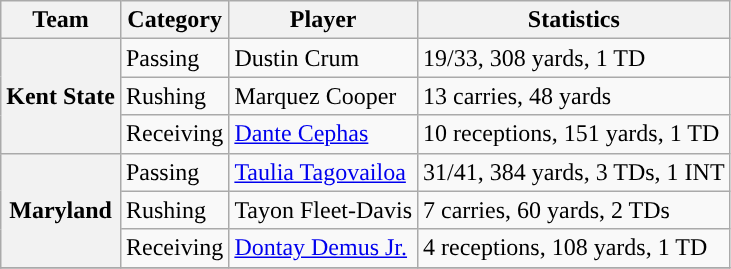<table class="wikitable" style="float: left;">
<tr>
<th>Team</th>
<th>Category</th>
<th>Player</th>
<th>Statistics</th>
</tr>
<tr>
<th rowspan=3>Kent State</th>
<td>Passing</td>
<td>Dustin Crum</td>
<td>19/33, 308 yards, 1 TD</td>
</tr>
<tr>
<td>Rushing</td>
<td>Marquez Cooper</td>
<td>13 carries, 48 yards</td>
</tr>
<tr>
<td>Receiving</td>
<td><a href='#'>Dante Cephas</a></td>
<td>10 receptions, 151 yards, 1 TD</td>
</tr>
<tr>
<th rowspan=3 style=>Maryland</th>
<td>Passing</td>
<td><a href='#'>Taulia Tagovailoa</a></td>
<td>31/41, 384 yards, 3 TDs, 1 INT</td>
</tr>
<tr>
<td>Rushing</td>
<td>Tayon Fleet-Davis</td>
<td>7 carries, 60 yards, 2 TDs</td>
</tr>
<tr>
<td>Receiving</td>
<td><a href='#'>Dontay Demus Jr.</a></td>
<td>4 receptions, 108 yards, 1 TD</td>
</tr>
<tr>
</tr>
</table>
